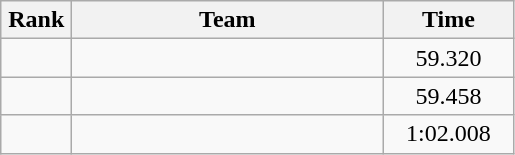<table class=wikitable style="text-align:center">
<tr>
<th width=40>Rank</th>
<th width=200>Team</th>
<th width=80>Time</th>
</tr>
<tr>
<td></td>
<td align=left></td>
<td>59.320</td>
</tr>
<tr>
<td></td>
<td align=left></td>
<td>59.458</td>
</tr>
<tr>
<td></td>
<td align=left></td>
<td>1:02.008</td>
</tr>
</table>
